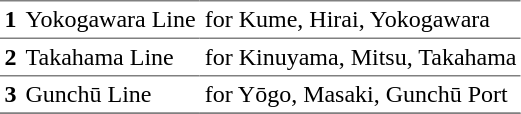<table border="1" cellspacing="0" cellpadding="3" frame="hsides" rules="rows">
<tr>
<td><strong>1</strong></td>
<td> Yokogawara Line</td>
<td>for Kume, Hirai, Yokogawara</td>
</tr>
<tr>
<td><strong>2</strong></td>
<td> Takahama Line</td>
<td>for Kinuyama, Mitsu, Takahama</td>
</tr>
<tr>
<td><strong>3</strong></td>
<td> Gunchū Line</td>
<td>for Yōgo, Masaki, Gunchū Port</td>
</tr>
<tr>
</tr>
</table>
